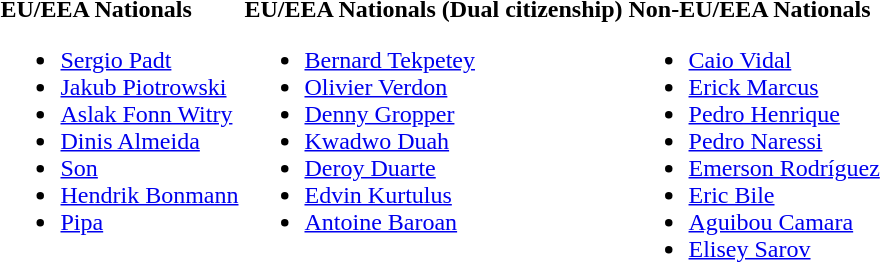<table>
<tr style="vertical-align:top;">
<td><br><strong>EU/EEA Nationals</strong><ul><li>  <a href='#'>Sergio Padt</a></li><li> <a href='#'>Jakub Piotrowski</a></li><li> <a href='#'>Aslak Fonn Witry</a></li><li> <a href='#'>Dinis Almeida</a></li><li> <a href='#'>Son</a></li><li> <a href='#'>Hendrik Bonmann</a></li><li> <a href='#'>Pipa</a></li></ul></td>
<td><br><strong>EU/EEA Nationals (Dual citizenship)</strong><ul><li>  <a href='#'>Bernard Tekpetey</a></li><li>  <a href='#'>Olivier Verdon</a></li><li>  <a href='#'>Denny Gropper</a></li><li>  <a href='#'>Kwadwo Duah</a></li><li>  <a href='#'>Deroy Duarte</a></li><li>  <a href='#'>Edvin Kurtulus</a></li><li>  <a href='#'>Antoine Baroan</a></li></ul></td>
<td><br><strong>Non-EU/EEA Nationals</strong><ul><li> <a href='#'>Caio Vidal</a></li><li> <a href='#'>Erick Marcus</a></li><li> <a href='#'>Pedro Henrique</a></li><li> <a href='#'>Pedro Naressi</a></li><li> <a href='#'>Emerson Rodríguez</a></li><li> <a href='#'>Eric Bile</a></li><li> <a href='#'>Aguibou Camara</a></li><li> <a href='#'>Elisey Sarov</a></li></ul></td>
<td></td>
</tr>
</table>
